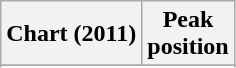<table class="wikitable sortable plainrowheaders" style="text-align:center">
<tr>
<th scope="col">Chart (2011)</th>
<th scope="col">Peak<br> position</th>
</tr>
<tr>
</tr>
<tr>
</tr>
</table>
